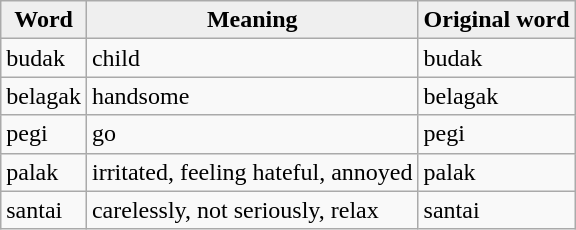<table class="wikitable">
<tr>
<th style="background:#efefef;">Word</th>
<th style="background:#efefef;">Meaning</th>
<th style="background:#efefef;">Original word</th>
</tr>
<tr>
<td>budak</td>
<td>child</td>
<td>budak</td>
</tr>
<tr>
<td>belagak</td>
<td>handsome</td>
<td>belagak</td>
</tr>
<tr>
<td>pegi</td>
<td>go</td>
<td>pegi</td>
</tr>
<tr>
<td>palak</td>
<td>irritated, feeling hateful, annoyed</td>
<td>palak</td>
</tr>
<tr>
<td>santai</td>
<td>carelessly, not seriously, relax</td>
<td>santai</td>
</tr>
</table>
